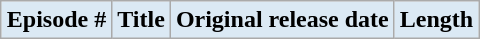<table class="wikitable plainrowheaders" style="margin:auto; background:#FFFFFF;">
<tr>
<th style="background-color: #dbe9f4; color:#000; text-align: center;">Episode #</th>
<th style="background-color: #dbe9f4; color:#000; text-align: center;">Title</th>
<th style="background-color: #dbe9f4; color:#000; text-align: center;">Original release date</th>
<th style="background-color: #dbe9f4; color:#000; text-align: center;">Length<br>




</th>
</tr>
</table>
